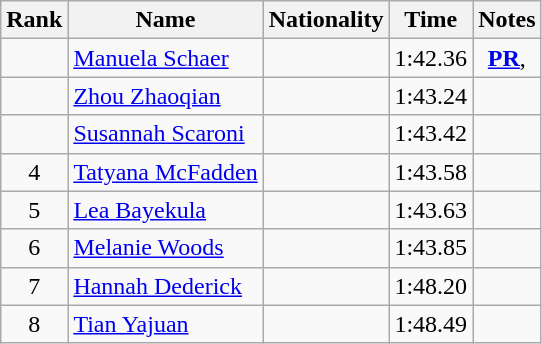<table class="wikitable sortable" style="text-align:center">
<tr>
<th>Rank</th>
<th>Name</th>
<th>Nationality</th>
<th>Time</th>
<th>Notes</th>
</tr>
<tr>
<td></td>
<td align="left"><a href='#'>Manuela Schaer</a></td>
<td align="left"></td>
<td>1:42.36</td>
<td><strong><a href='#'>PR</a></strong>, </td>
</tr>
<tr>
<td></td>
<td align="left"><a href='#'>Zhou Zhaoqian</a></td>
<td align="left"></td>
<td>1:43.24</td>
<td></td>
</tr>
<tr>
<td></td>
<td align="left"><a href='#'>Susannah Scaroni</a></td>
<td align="left"></td>
<td>1:43.42</td>
<td></td>
</tr>
<tr>
<td>4</td>
<td align="left"><a href='#'>Tatyana McFadden</a></td>
<td align="left"></td>
<td>1:43.58</td>
<td></td>
</tr>
<tr>
<td>5</td>
<td align="left"><a href='#'>Lea Bayekula</a></td>
<td align="left"></td>
<td>1:43.63</td>
<td></td>
</tr>
<tr>
<td>6</td>
<td align="left"><a href='#'>Melanie Woods</a></td>
<td align="left"></td>
<td>1:43.85</td>
<td></td>
</tr>
<tr>
<td>7</td>
<td align="left"><a href='#'>Hannah Dederick</a></td>
<td align="left"></td>
<td>1:48.20</td>
<td></td>
</tr>
<tr>
<td>8</td>
<td align="left"><a href='#'>Tian Yajuan</a></td>
<td align="left"></td>
<td>1:48.49</td>
<td></td>
</tr>
</table>
